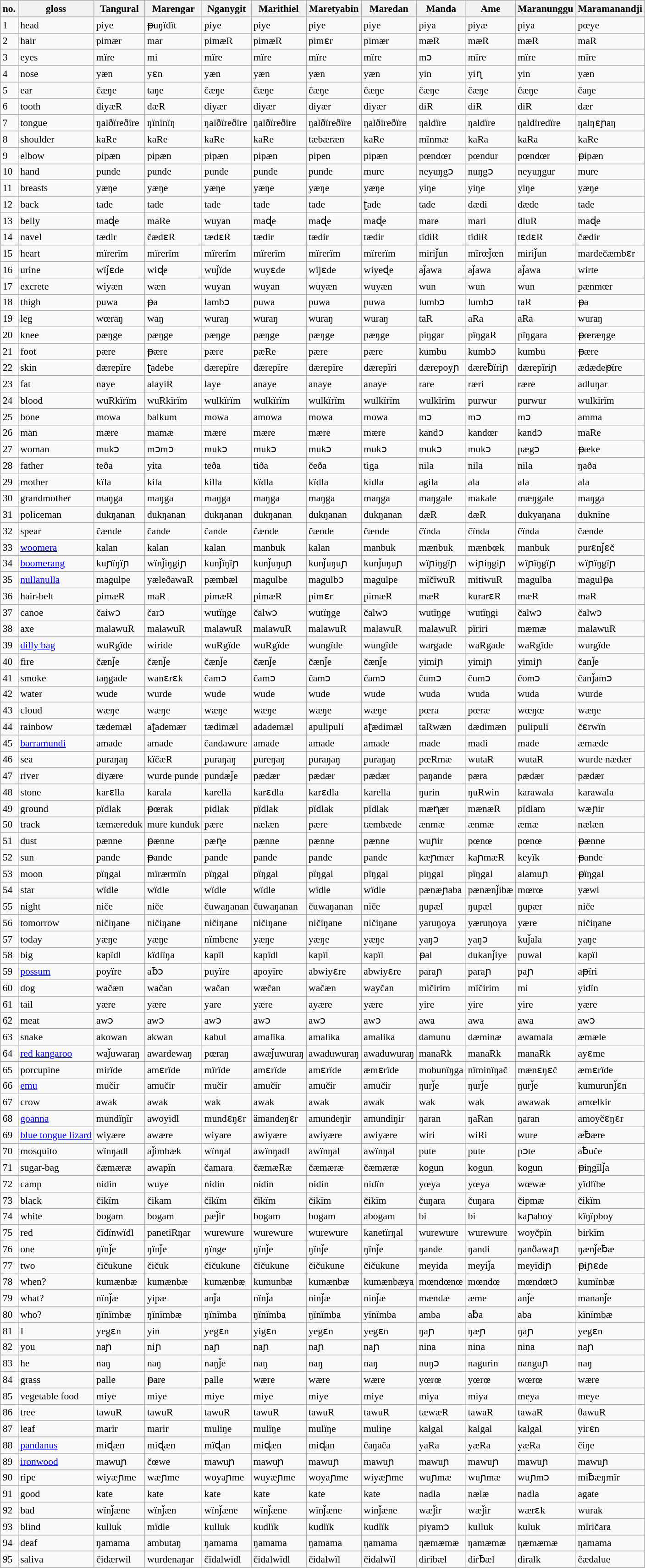<table class="wikitable sortable" style="font-size: 90%">
<tr>
<th>no.</th>
<th>gloss</th>
<th>Tangural</th>
<th>Marengar</th>
<th>Nganygit</th>
<th>Marithiel</th>
<th>Maretyabin</th>
<th>Maredan</th>
<th>Manda</th>
<th>Ame</th>
<th>Maranunggu</th>
<th>Maramanandji</th>
</tr>
<tr>
<td>1</td>
<td>head</td>
<td>piye</td>
<td>ᵽuŋïdït</td>
<td>piye</td>
<td>piye</td>
<td>piye</td>
<td>piye</td>
<td>piya</td>
<td>piyæ</td>
<td>piya</td>
<td>pœye</td>
</tr>
<tr>
<td>2</td>
<td>hair</td>
<td>pimær</td>
<td>mar</td>
<td>pimæR</td>
<td>pimæR</td>
<td>pimɛr</td>
<td>pimær</td>
<td>mæR</td>
<td>mæR</td>
<td>mæR</td>
<td>maR</td>
</tr>
<tr>
<td>3</td>
<td>eyes</td>
<td>mïre</td>
<td>mi</td>
<td>mïre</td>
<td>mïre</td>
<td>mïre</td>
<td>mïre</td>
<td>mɔ</td>
<td>mïre</td>
<td>mïre</td>
<td>mïre</td>
</tr>
<tr>
<td>4</td>
<td>nose</td>
<td>yæn</td>
<td>yɛn</td>
<td>yæn</td>
<td>yæn</td>
<td>yæn</td>
<td>yæn</td>
<td>yin</td>
<td>yiɳ</td>
<td>yin</td>
<td>yæn</td>
</tr>
<tr>
<td>5</td>
<td>ear</td>
<td>čæŋe</td>
<td>taŋe</td>
<td>čæŋe</td>
<td>čæŋe</td>
<td>čæŋe</td>
<td>čæŋe</td>
<td>čæŋe</td>
<td>čæŋe</td>
<td>čæŋe</td>
<td>čaŋe</td>
</tr>
<tr>
<td>6</td>
<td>tooth</td>
<td>diyæR</td>
<td>dæR</td>
<td>diyær</td>
<td>diyær</td>
<td>diyær</td>
<td>diyær</td>
<td>diR</td>
<td>diR</td>
<td>diR</td>
<td>dær</td>
</tr>
<tr>
<td>7</td>
<td>tongue</td>
<td>ŋalðïreðïre</td>
<td>ŋïnïnïŋ</td>
<td>ŋalðïreðïre</td>
<td>ŋalðïreðïre</td>
<td>ŋalðïreðïre</td>
<td>ŋalðïreðïre</td>
<td>ŋaldïre</td>
<td>ŋaldïre</td>
<td>ŋaldïredïre</td>
<td>ŋalŋɛɲaŋ</td>
</tr>
<tr>
<td>8</td>
<td>shoulder</td>
<td>kaRe</td>
<td>kaRe</td>
<td>kaRe</td>
<td>kaRe</td>
<td>tæbæræn</td>
<td>kaRe</td>
<td>mïnmæ</td>
<td>kaRa</td>
<td>kaRa</td>
<td>kaRe</td>
</tr>
<tr>
<td>9</td>
<td>elbow</td>
<td>pipæn</td>
<td>pipæn</td>
<td>pipæn</td>
<td>pipæn</td>
<td>pipen</td>
<td>pipæn</td>
<td>pœndœr</td>
<td>pœndur</td>
<td>pœndœr</td>
<td>ᵽipæn</td>
</tr>
<tr>
<td>10</td>
<td>hand</td>
<td>punde</td>
<td>punde</td>
<td>punde</td>
<td>punde</td>
<td>punde</td>
<td>mure</td>
<td>neyuŋgɔ</td>
<td>nuŋgɔ</td>
<td>neyuŋgur</td>
<td>mure</td>
</tr>
<tr>
<td>11</td>
<td>breasts</td>
<td>yæŋe</td>
<td>yæŋe</td>
<td>yæŋe</td>
<td>yæŋe</td>
<td>yæŋe</td>
<td>yæŋe</td>
<td>yiŋe</td>
<td>yiŋe</td>
<td>yiŋe</td>
<td>yæŋe</td>
</tr>
<tr>
<td>12</td>
<td>back</td>
<td>tade</td>
<td>tade</td>
<td>tade</td>
<td>tade</td>
<td>tade</td>
<td>ʈade</td>
<td>tade</td>
<td>dædi</td>
<td>dæde</td>
<td>tade</td>
</tr>
<tr>
<td>13</td>
<td>belly</td>
<td>maɖe</td>
<td>maRe</td>
<td>wuyan</td>
<td>maɖe</td>
<td>maɖe</td>
<td>maɖe</td>
<td>mare</td>
<td>mari</td>
<td>dluR</td>
<td>maɖe</td>
</tr>
<tr>
<td>14</td>
<td>navel</td>
<td>tædir</td>
<td>čædɛR</td>
<td>tædɛR</td>
<td>tædir</td>
<td>tædir</td>
<td>tædir</td>
<td>tïdiR</td>
<td>tidiR</td>
<td>tɛdɛR</td>
<td>čædir</td>
</tr>
<tr>
<td>15</td>
<td>heart</td>
<td>mïrerïm</td>
<td>mïrerïm</td>
<td>mïrerïm</td>
<td>mïrerïm</td>
<td>mïrerïm</td>
<td>mïrerïm</td>
<td>miriǰun</td>
<td>mïrœǰœn</td>
<td>miriǰun</td>
<td>mardečæmbɛr</td>
</tr>
<tr>
<td>16</td>
<td>urine</td>
<td>wïǰɛde</td>
<td>wiɖe</td>
<td>wuǰïde</td>
<td>wuyɛde</td>
<td>wïjɛde</td>
<td>wiyeɖe</td>
<td>aǰawa</td>
<td>aǰawa</td>
<td>aǰawa</td>
<td>wirte</td>
</tr>
<tr>
<td>17</td>
<td>excrete</td>
<td>wiyæn</td>
<td>wæn</td>
<td>wuyan</td>
<td>wuyan</td>
<td>wuyæn</td>
<td>wuyæn</td>
<td>wun</td>
<td>wun</td>
<td>wun</td>
<td>pænmœr</td>
</tr>
<tr>
<td>18</td>
<td>thigh</td>
<td>puwa</td>
<td>ᵽa</td>
<td>lambɔ</td>
<td>puwa</td>
<td>puwa</td>
<td>puwa</td>
<td>lumbɔ</td>
<td>lumbɔ</td>
<td>taR</td>
<td>ᵽa</td>
</tr>
<tr>
<td>19</td>
<td>leg</td>
<td>wœraŋ</td>
<td>waŋ</td>
<td>wuraŋ</td>
<td>wuraŋ</td>
<td>wuraŋ</td>
<td>wuraŋ</td>
<td>taR</td>
<td>aRa</td>
<td>aRa</td>
<td>wuraŋ</td>
</tr>
<tr>
<td>20</td>
<td>knee</td>
<td>pæŋge</td>
<td>pæŋge</td>
<td>pæŋge</td>
<td>pæŋge</td>
<td>pæŋge</td>
<td>pæŋge</td>
<td>piŋgar</td>
<td>pïŋgaR</td>
<td>pïŋgara</td>
<td>ᵽœræŋge</td>
</tr>
<tr>
<td>21</td>
<td>foot</td>
<td>pære</td>
<td>ᵽære</td>
<td>pære</td>
<td>pæRe</td>
<td>pære</td>
<td>pære</td>
<td>kumbu</td>
<td>kumbɔ</td>
<td>kumbu</td>
<td>ᵽære</td>
</tr>
<tr>
<td>22</td>
<td>skin</td>
<td>dærepïre</td>
<td>ʈadebe</td>
<td>dærepïre</td>
<td>dærepïre</td>
<td>dærepïre</td>
<td>dærepïri</td>
<td>dærepoyɲ</td>
<td>dæreƀïriɲ</td>
<td>dærepïriɲ</td>
<td>ædædeᵽïre</td>
</tr>
<tr>
<td>23</td>
<td>fat</td>
<td>naye</td>
<td>alayiR</td>
<td>laye</td>
<td>anaye</td>
<td>anaye</td>
<td>anaye</td>
<td>rare</td>
<td>ræri</td>
<td>rære</td>
<td>adluŋar</td>
</tr>
<tr>
<td>24</td>
<td>blood</td>
<td>wuRkïrïm</td>
<td>wuRkïrïm</td>
<td>wulkïrïm</td>
<td>wulkïrïm</td>
<td>wulkïrïm</td>
<td>wulkïrïm</td>
<td>wulkïrïm</td>
<td>purwur</td>
<td>purwur</td>
<td>wulkïrïm</td>
</tr>
<tr>
<td>25</td>
<td>bone</td>
<td>mowa</td>
<td>balkum</td>
<td>mowa</td>
<td>amowa</td>
<td>mowa</td>
<td>mowa</td>
<td>mɔ</td>
<td>mɔ</td>
<td>mɔ</td>
<td>amma</td>
</tr>
<tr>
<td>26</td>
<td>man</td>
<td>mære</td>
<td>mamæ</td>
<td>mære</td>
<td>mære</td>
<td>mære</td>
<td>mære</td>
<td>kandɔ</td>
<td>kandœr</td>
<td>kandɔ</td>
<td>maRe</td>
</tr>
<tr>
<td>27</td>
<td>woman</td>
<td>mukɔ</td>
<td>mɔmɔ</td>
<td>mukɔ</td>
<td>mukɔ</td>
<td>mukɔ</td>
<td>mukɔ</td>
<td>mukɔ</td>
<td>mukɔ</td>
<td>pægɔ</td>
<td>ᵽæke</td>
</tr>
<tr>
<td>28</td>
<td>father</td>
<td>teða</td>
<td>yita</td>
<td>teða</td>
<td>tiða</td>
<td>čeða</td>
<td>tiga</td>
<td>nila</td>
<td>nila</td>
<td>nila</td>
<td>ŋaða</td>
</tr>
<tr>
<td>29</td>
<td>mother</td>
<td>kïla</td>
<td>kila</td>
<td>killa</td>
<td>kïdla</td>
<td>kïdla</td>
<td>kidla</td>
<td>agila</td>
<td>ala</td>
<td>ala</td>
<td>ala</td>
</tr>
<tr>
<td>30</td>
<td>grandmother</td>
<td>maŋga</td>
<td>maŋga</td>
<td>maŋga</td>
<td>maŋga</td>
<td>maŋga</td>
<td>maŋga</td>
<td>maŋgale</td>
<td>makale</td>
<td>mæŋgale</td>
<td>maŋga</td>
</tr>
<tr>
<td>31</td>
<td>policeman</td>
<td>dukŋanan</td>
<td>dukŋanan</td>
<td>dukŋanan</td>
<td>dukŋanan</td>
<td>dukŋanan</td>
<td>dukŋanan</td>
<td>dæR</td>
<td>dæR</td>
<td>dukyaŋana</td>
<td>duknïne</td>
</tr>
<tr>
<td>32</td>
<td>spear</td>
<td>čænde</td>
<td>čande</td>
<td>čande</td>
<td>čænde</td>
<td>čænde</td>
<td>čænde</td>
<td>čïnda</td>
<td>čïnda</td>
<td>čïnda</td>
<td>čænde</td>
</tr>
<tr>
<td>33</td>
<td><a href='#'>woomera</a></td>
<td>kalan</td>
<td>kalan</td>
<td>kalan</td>
<td>manbuk</td>
<td>kalan</td>
<td>manbuk</td>
<td>mænbuk</td>
<td>mænbœk</td>
<td>manbuk</td>
<td>purɛnǰɛč</td>
</tr>
<tr>
<td>34</td>
<td><a href='#'>boomerang</a></td>
<td>kuɲïŋïɲ</td>
<td>wïnǰiŋgiɲ</td>
<td>kunǰïŋïɲ</td>
<td>kunǰuŋuɲ</td>
<td>kunǰuŋuɲ</td>
<td>kunǰuŋuɲ</td>
<td>wïɲiŋgïɲ</td>
<td>wiɲiŋgiɲ</td>
<td>wïɲïŋgïɲ</td>
<td>wïɲïŋgïɲ</td>
</tr>
<tr>
<td>35</td>
<td><a href='#'>nullanulla</a></td>
<td>magulpe</td>
<td>yæleðawaR</td>
<td>pæmbæl</td>
<td>magulbe</td>
<td>magulbɔ</td>
<td>magulpe</td>
<td>mïčïwuR</td>
<td>mitiwuR</td>
<td>magulba</td>
<td>magulᵽa</td>
</tr>
<tr>
<td>36</td>
<td>hair-belt</td>
<td>pimæR</td>
<td>maR</td>
<td>pimæR</td>
<td>pimæR</td>
<td>pimɛr</td>
<td>pimæR</td>
<td>mæR</td>
<td>kurarɛR</td>
<td>mæR</td>
<td>maR</td>
</tr>
<tr>
<td>37</td>
<td>canoe</td>
<td>čaiwɔ</td>
<td>čarɔ</td>
<td>wutïŋge</td>
<td>čalwɔ</td>
<td>wutïŋge</td>
<td>čalwɔ</td>
<td>wutïŋge</td>
<td>wutïŋgi</td>
<td>čalwɔ</td>
<td>čalwɔ</td>
</tr>
<tr>
<td>38</td>
<td>axe</td>
<td>malawuR</td>
<td>malawuR</td>
<td>malawuR</td>
<td>malawuR</td>
<td>malawuR</td>
<td>malawuR</td>
<td>malawuR</td>
<td>pïriri</td>
<td>mæmæ</td>
<td>malawuR</td>
</tr>
<tr>
<td>39</td>
<td><a href='#'>dilly bag</a></td>
<td>wuRgïde</td>
<td>wiride</td>
<td>wuRgïde</td>
<td>wuRgïde</td>
<td>wungïde</td>
<td>wungïde</td>
<td>wargade</td>
<td>waRgade</td>
<td>waRgïde</td>
<td>wurgïde</td>
</tr>
<tr>
<td>40</td>
<td>fire</td>
<td>čænǰe</td>
<td>čænǰe</td>
<td>čænǰe</td>
<td>čænǰe</td>
<td>čænǰe</td>
<td>čænǰe</td>
<td>yimiɲ</td>
<td>yimiɲ</td>
<td>yimiɲ</td>
<td>čanǰe</td>
</tr>
<tr>
<td>41</td>
<td>smoke</td>
<td>taŋgade</td>
<td>wanɛrɛk</td>
<td>čamɔ</td>
<td>čamɔ</td>
<td>čamɔ</td>
<td>čamɔ</td>
<td>čumɔ</td>
<td>čumɔ</td>
<td>čomɔ</td>
<td>čanǰamɔ</td>
</tr>
<tr>
<td>42</td>
<td>water</td>
<td>wude</td>
<td>wurde</td>
<td>wude</td>
<td>wude</td>
<td>wude</td>
<td>wude</td>
<td>wuda</td>
<td>wuda</td>
<td>wuda</td>
<td>wurde</td>
</tr>
<tr>
<td>43</td>
<td>cloud</td>
<td>wæŋe</td>
<td>wæŋe</td>
<td>wæŋe</td>
<td>wæŋe</td>
<td>wæŋe</td>
<td>wæŋe</td>
<td>pœra</td>
<td>pœræ</td>
<td>wœŋœ</td>
<td>wæŋe</td>
</tr>
<tr>
<td>44</td>
<td>rainbow</td>
<td>tædemæl</td>
<td>aʈademær</td>
<td>tædimæl</td>
<td>adademæl</td>
<td>apulipuli</td>
<td>aʈædimæl</td>
<td>taRwæn</td>
<td>dædimæn</td>
<td>pulipuli</td>
<td>čɛrwïn</td>
</tr>
<tr>
<td>45</td>
<td><a href='#'>barramundi</a></td>
<td>amade</td>
<td>amade</td>
<td>čandawure</td>
<td>amade</td>
<td>amade</td>
<td>amade</td>
<td>made</td>
<td>madi</td>
<td>made</td>
<td>æmæde</td>
</tr>
<tr>
<td>46</td>
<td>sea</td>
<td>puraŋaŋ</td>
<td>kïčæR</td>
<td>puraŋaŋ</td>
<td>pureŋaŋ</td>
<td>puraŋaŋ</td>
<td>puraŋaŋ</td>
<td>pœRmæ</td>
<td>wutaR</td>
<td>wutaR</td>
<td>wurde nædær</td>
</tr>
<tr>
<td>47</td>
<td>river</td>
<td>diyære</td>
<td>wurde punde</td>
<td>pundæǰe</td>
<td>pædær</td>
<td>pædær</td>
<td>pædær</td>
<td>paŋande</td>
<td>pæra</td>
<td>pædær</td>
<td>pædær</td>
</tr>
<tr>
<td>48</td>
<td>stone</td>
<td>karɛlla</td>
<td>karala</td>
<td>karella</td>
<td>karɛdla</td>
<td>karɛdla</td>
<td>karella</td>
<td>ŋurin</td>
<td>ŋuRwin</td>
<td>karawala</td>
<td>karawala</td>
</tr>
<tr>
<td>49</td>
<td>ground</td>
<td>pïdlak</td>
<td>ᵽœrak</td>
<td>pidlak</td>
<td>pïdlak</td>
<td>pïdlak</td>
<td>pïdlak</td>
<td>mæɳær</td>
<td>mænæR</td>
<td>pïdlam</td>
<td>wæɲir</td>
</tr>
<tr>
<td>50</td>
<td>track</td>
<td>tæmæreduk</td>
<td>mure kunduk</td>
<td>pære</td>
<td>nælæn</td>
<td>pære</td>
<td>tæmbæde</td>
<td>ænmæ</td>
<td>ænmæ</td>
<td>æmæ</td>
<td>nælæn</td>
</tr>
<tr>
<td>51</td>
<td>dust</td>
<td>pænne</td>
<td>ᵽænne</td>
<td>pæɳe</td>
<td>pænne</td>
<td>pænne</td>
<td>pænne</td>
<td>wuɲir</td>
<td>pœnœ</td>
<td>pœnœ</td>
<td>ᵽænne</td>
</tr>
<tr>
<td>52</td>
<td>sun</td>
<td>pande</td>
<td>ᵽande</td>
<td>pande</td>
<td>pande</td>
<td>pande</td>
<td>pande</td>
<td>kæɲmær</td>
<td>kaɲmæR</td>
<td>keyïk</td>
<td>ᵽande</td>
</tr>
<tr>
<td>53</td>
<td>moon</td>
<td>pïŋgal</td>
<td>mïrærmïn</td>
<td>pïŋgal</td>
<td>pïŋgal</td>
<td>pïŋgal</td>
<td>pïŋgal</td>
<td>piŋgal</td>
<td>pïŋgal</td>
<td>alamuɲ</td>
<td>ᵽïŋgal</td>
</tr>
<tr>
<td>54</td>
<td>star</td>
<td>wïdle</td>
<td>wïdle</td>
<td>wïdle</td>
<td>wïdle</td>
<td>wïdle</td>
<td>wïdle</td>
<td>pænæɲaba</td>
<td>pænænǰibæ</td>
<td>mœrœ</td>
<td>yæwi</td>
</tr>
<tr>
<td>55</td>
<td>night</td>
<td>niče</td>
<td>niče</td>
<td>čuwaŋanan</td>
<td>čuwaŋanan</td>
<td>čuwaŋanan</td>
<td>niče</td>
<td>ŋupæl</td>
<td>ŋupæl</td>
<td>ŋupær</td>
<td>niče</td>
</tr>
<tr>
<td>56</td>
<td>tomorrow</td>
<td>ničiŋane</td>
<td>ničiŋane</td>
<td>ničiŋane</td>
<td>ničiŋane</td>
<td>ničïŋane</td>
<td>ničiŋane</td>
<td>yaruŋoya</td>
<td>yæruŋoya</td>
<td>yære</td>
<td>ničiŋane</td>
</tr>
<tr>
<td>57</td>
<td>today</td>
<td>yæŋe</td>
<td>yæŋe</td>
<td>nïmbene</td>
<td>yæŋe</td>
<td>yæŋe</td>
<td>yæŋe</td>
<td>yaŋɔ</td>
<td>yaŋɔ</td>
<td>kuǰala</td>
<td>yaŋe</td>
</tr>
<tr>
<td>58</td>
<td>big</td>
<td>kapïdl</td>
<td>kïdlïŋa</td>
<td>kapïl</td>
<td>kapïdl</td>
<td>kapïl</td>
<td>kapïl</td>
<td>ᵽal</td>
<td>dukanǰiye</td>
<td>puwal</td>
<td>kapïl</td>
</tr>
<tr>
<td>59</td>
<td><a href='#'>possum</a></td>
<td>poyïre</td>
<td>aƀɔ</td>
<td>puyïre</td>
<td>apoyïre</td>
<td>abwiyɛre</td>
<td>abwiyɛre</td>
<td>paraɲ</td>
<td>paraɲ</td>
<td>paɲ</td>
<td>aᵽïri</td>
</tr>
<tr>
<td>60</td>
<td>dog</td>
<td>wačæn</td>
<td>wačan</td>
<td>wačan</td>
<td>wæčan</td>
<td>wačæn</td>
<td>wayčan</td>
<td>mičirim</td>
<td>mïčirim</td>
<td>mi</td>
<td>yidïn</td>
</tr>
<tr>
<td>61</td>
<td>tail</td>
<td>yære</td>
<td>yære</td>
<td>yare</td>
<td>yære</td>
<td>ayære</td>
<td>yære</td>
<td>yire</td>
<td>yire</td>
<td>yire</td>
<td>yære</td>
</tr>
<tr>
<td>62</td>
<td>meat</td>
<td>awɔ</td>
<td>awɔ</td>
<td>awɔ</td>
<td>awɔ</td>
<td>awɔ</td>
<td>awɔ</td>
<td>awa</td>
<td>awa</td>
<td>awa</td>
<td>awɔ</td>
</tr>
<tr>
<td>63</td>
<td>snake</td>
<td>akowan</td>
<td>akwan</td>
<td>kabul</td>
<td>amalïka</td>
<td>amalika</td>
<td>amalika</td>
<td>damunu</td>
<td>dæminæ</td>
<td>awamala</td>
<td>æmæle</td>
</tr>
<tr>
<td>64</td>
<td><a href='#'>red kangaroo</a></td>
<td>waǰuwaraŋ</td>
<td>awardewaŋ</td>
<td>pœraŋ</td>
<td>awæǰuwuraŋ</td>
<td>awaduwuraŋ</td>
<td>awaduwuraŋ</td>
<td>manaRk</td>
<td>manaRk</td>
<td>manaRk</td>
<td>ayɛme</td>
</tr>
<tr>
<td>65</td>
<td>porcupine</td>
<td>mirïde</td>
<td>amɛrïde</td>
<td>mïrïde</td>
<td>amɛrïde</td>
<td>amɛrïde</td>
<td>æmɛrïde</td>
<td>mobunïŋga</td>
<td>nïminïŋač</td>
<td>mænɛŋɛč</td>
<td>æmɛrïde</td>
</tr>
<tr>
<td>66</td>
<td><a href='#'>emu</a></td>
<td>mučir</td>
<td>amučir</td>
<td>mučir</td>
<td>amučir</td>
<td>amučir</td>
<td>amučir</td>
<td>ŋurǰe</td>
<td>ŋurǰe</td>
<td>ŋurǰe</td>
<td>kumurunǰɛn</td>
</tr>
<tr>
<td>67</td>
<td>crow</td>
<td>awak</td>
<td>awak</td>
<td>wak</td>
<td>awak</td>
<td>awak</td>
<td>awak</td>
<td>wak</td>
<td>wak</td>
<td>awawak</td>
<td>amœlkir</td>
</tr>
<tr>
<td>68</td>
<td><a href='#'>goanna</a></td>
<td>mundïŋïr</td>
<td>awoyidl</td>
<td>mundɛŋɛr</td>
<td>ämandeŋɛr</td>
<td>amundeŋir</td>
<td>amundiŋir</td>
<td>ŋaran</td>
<td>ŋaRan</td>
<td>ŋaran</td>
<td>amoyčɛŋɛr</td>
</tr>
<tr>
<td>69</td>
<td><a href='#'>blue tongue lizard</a></td>
<td>wiyære</td>
<td>awære</td>
<td>wiyare</td>
<td>awiyære</td>
<td>awiyære</td>
<td>awiyære</td>
<td>wiri</td>
<td>wiRi</td>
<td>wure</td>
<td>æƀære</td>
</tr>
<tr>
<td>70</td>
<td>mosquito</td>
<td>wïnŋadl</td>
<td>aǰimbæk</td>
<td>wïnŋal</td>
<td>awïnŋadl</td>
<td>awïnŋal</td>
<td>awïnŋal</td>
<td>pute</td>
<td>pute</td>
<td>pɔte</td>
<td>aƀuče</td>
</tr>
<tr>
<td>71</td>
<td>sugar-bag</td>
<td>čæmæræ</td>
<td>awapïn</td>
<td>čamara</td>
<td>čæmæRæ</td>
<td>čæmæræ</td>
<td>čæmæræ</td>
<td>kogun</td>
<td>kogun</td>
<td>kogun</td>
<td>ᵽiŋgïlǰa</td>
</tr>
<tr>
<td>72</td>
<td>camp</td>
<td>nidin</td>
<td>wuye</td>
<td>nidin</td>
<td>nidin</td>
<td>nidin</td>
<td>nidïn</td>
<td>yœya</td>
<td>yœya</td>
<td>wœwæ</td>
<td>yïdlïbe</td>
</tr>
<tr>
<td>73</td>
<td>black</td>
<td>čikïm</td>
<td>čikam</td>
<td>čïkïm</td>
<td>čïkïm</td>
<td>čikïm</td>
<td>čikïm</td>
<td>čuŋara</td>
<td>čuŋara</td>
<td>čipmæ</td>
<td>čikïm</td>
</tr>
<tr>
<td>74</td>
<td>white</td>
<td>bogam</td>
<td>bogam</td>
<td>pæǰir</td>
<td>bogam</td>
<td>bogam</td>
<td>abogam</td>
<td>bi</td>
<td>bi</td>
<td>kaɲaboy</td>
<td>kïŋïpboy</td>
</tr>
<tr>
<td>75</td>
<td>red</td>
<td>čïdïnwïdl</td>
<td>panetiRŋar</td>
<td>wurewure</td>
<td>wurewure</td>
<td>wurewure</td>
<td>kanetïrŋal</td>
<td>wurewure</td>
<td>wurewure</td>
<td>woyčpïn</td>
<td>birkïm</td>
</tr>
<tr>
<td>76</td>
<td>one</td>
<td>ŋïnǰe</td>
<td>ŋïnǰe</td>
<td>ŋïnge</td>
<td>ŋïnǰe</td>
<td>ŋïnǰe</td>
<td>ŋïnǰe</td>
<td>ŋande</td>
<td>ŋandi</td>
<td>ŋanðawaɲ</td>
<td>ŋænǰeƀæ</td>
</tr>
<tr>
<td>77</td>
<td>two</td>
<td>čičukune</td>
<td>čičuk</td>
<td>čičukune</td>
<td>čičukune</td>
<td>čičukune</td>
<td>čičukune</td>
<td>meyida</td>
<td>meyiǰa</td>
<td>meyïdiɲ</td>
<td>ᵽiɲɛde</td>
</tr>
<tr>
<td>78</td>
<td>when?</td>
<td>kumænbæ</td>
<td>kumænbæ</td>
<td>kumænbæ</td>
<td>kumunbæ</td>
<td>kumænbæ</td>
<td>kumænbæya</td>
<td>mœndœnœ</td>
<td>mœndœ</td>
<td>mœndœtɔ</td>
<td>kumïnbæ</td>
</tr>
<tr>
<td>79</td>
<td>what?</td>
<td>nïnǰæ</td>
<td>yipæ</td>
<td>anǰa</td>
<td>nïnǰa</td>
<td>ninǰæ</td>
<td>ninǰæ</td>
<td>mændæ</td>
<td>æme</td>
<td>anǰe</td>
<td>mananǰe</td>
</tr>
<tr>
<td>80</td>
<td>who?</td>
<td>ŋïnïmbæ</td>
<td>ŋïnïmbæ</td>
<td>ŋïnïmba</td>
<td>ŋïnïmba</td>
<td>ŋïnïmba</td>
<td>yïnïmba</td>
<td>amba</td>
<td>aƀa</td>
<td>aba</td>
<td>kïnïmbæ</td>
</tr>
<tr>
<td>81</td>
<td>I</td>
<td>yegɛn</td>
<td>yin</td>
<td>yegɛn</td>
<td>yigɛn</td>
<td>yegɛn</td>
<td>yegɛn</td>
<td>ŋaɲ</td>
<td>ŋæɲ</td>
<td>ŋaɲ</td>
<td>yegɛn</td>
</tr>
<tr>
<td>82</td>
<td>you</td>
<td>naɲ</td>
<td>niɲ</td>
<td>naɲ</td>
<td>naɲ</td>
<td>naɲ</td>
<td>naɲ</td>
<td>nina</td>
<td>nina</td>
<td>nina</td>
<td>naɲ</td>
</tr>
<tr>
<td>83</td>
<td>he</td>
<td>naŋ</td>
<td>naŋ</td>
<td>naŋǰe</td>
<td>naŋ</td>
<td>naŋ</td>
<td>naŋ</td>
<td>nuŋɔ</td>
<td>nagurin</td>
<td>nanguɲ</td>
<td>naŋ</td>
</tr>
<tr>
<td>84</td>
<td>grass</td>
<td>palle</td>
<td>ᵽare</td>
<td>palle</td>
<td>wære</td>
<td>wære</td>
<td>wære</td>
<td>yœrœ</td>
<td>yœrœ</td>
<td>wœrœ</td>
<td>wære</td>
</tr>
<tr>
<td>85</td>
<td>vegetable food</td>
<td>miye</td>
<td>miye</td>
<td>miye</td>
<td>miye</td>
<td>miye</td>
<td>miye</td>
<td>miya</td>
<td>miya</td>
<td>meya</td>
<td>meye</td>
</tr>
<tr>
<td>86</td>
<td>tree</td>
<td>tawuR</td>
<td>tawuR</td>
<td>tawuR</td>
<td>tawuR</td>
<td>tawuR</td>
<td>tawuR</td>
<td>tæwæR</td>
<td>tawaR</td>
<td>tawaR</td>
<td>θawuR</td>
</tr>
<tr>
<td>87</td>
<td>leaf</td>
<td>marir</td>
<td>marir</td>
<td>muliŋe</td>
<td>mulïŋe</td>
<td>mulïŋe</td>
<td>muliŋe</td>
<td>kalgal</td>
<td>kalgal</td>
<td>kalgal</td>
<td>yirɛn</td>
</tr>
<tr>
<td>88</td>
<td><a href='#'>pandanus</a></td>
<td>miɖæn</td>
<td>miɖæn</td>
<td>mïɖan</td>
<td>miɖæn</td>
<td>miɖan</td>
<td>čaŋača</td>
<td>yaRa</td>
<td>yæRa</td>
<td>yæRa</td>
<td>čiŋe</td>
</tr>
<tr>
<td>89</td>
<td><a href='#'>ironwood</a></td>
<td>mawuɲ</td>
<td>čœwe</td>
<td>mawuɲ</td>
<td>mawuɲ</td>
<td>mawuɲ</td>
<td>mawuɲ</td>
<td>mawuɲ</td>
<td>mawuɲ</td>
<td>mawuɲ</td>
<td>mawuɲ</td>
</tr>
<tr>
<td>90</td>
<td>ripe</td>
<td>wiyæɲme</td>
<td>wæɲme</td>
<td>woyaɲme</td>
<td>wuyæɲme</td>
<td>woyaɲme</td>
<td>wiyæɲme</td>
<td>wuɲmæ</td>
<td>wuɲmæ</td>
<td>wuɲmɔ</td>
<td>miƀæŋmïr</td>
</tr>
<tr>
<td>91</td>
<td>good</td>
<td>kate</td>
<td>kate</td>
<td>kate</td>
<td>kate</td>
<td>kate</td>
<td>kate</td>
<td>nadla</td>
<td>nælæ</td>
<td>nadla</td>
<td>agate</td>
</tr>
<tr>
<td>92</td>
<td>bad</td>
<td>wïnǰæne</td>
<td>wïnǰæn</td>
<td>wïnǰæne</td>
<td>wïnǰæne</td>
<td>wïnǰæne</td>
<td>winǰæne</td>
<td>wæǰir</td>
<td>wæǰir</td>
<td>wærɛk</td>
<td>wurak</td>
</tr>
<tr>
<td>93</td>
<td>blind</td>
<td>kulluk</td>
<td>mïdle</td>
<td>kulluk</td>
<td>kudlïk</td>
<td>kudlïk</td>
<td>kudlïk</td>
<td>piyamɔ</td>
<td>kulluk</td>
<td>kuluk</td>
<td>mïričara</td>
</tr>
<tr>
<td>94</td>
<td>deaf</td>
<td>ŋamama</td>
<td>ambutaŋ</td>
<td>ŋamama</td>
<td>ŋamama</td>
<td>ŋamama</td>
<td>ŋamama</td>
<td>ŋæmæmæ</td>
<td>ŋamæmæ</td>
<td>ŋæmæmæ</td>
<td>ŋamama</td>
</tr>
<tr>
<td>95</td>
<td>saliva</td>
<td>čidærwil</td>
<td>wurdenaŋar</td>
<td>čïdalwidl</td>
<td>čidalwïdl</td>
<td>čidalwïl</td>
<td>čidalwïl</td>
<td>diribæl</td>
<td>dirƀæl</td>
<td>diralk</td>
<td>čædalue</td>
</tr>
</table>
